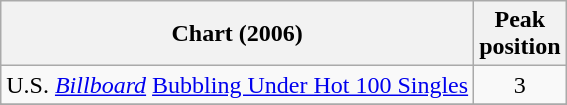<table class="wikitable sortable">
<tr>
<th align="center">Chart (2006)</th>
<th align="center">Peak<br>position</th>
</tr>
<tr>
<td>U.S. <a href='#'><em>Billboard</em></a> <a href='#'>Bubbling Under Hot 100 Singles</a></td>
<td align="center">3</td>
</tr>
<tr>
</tr>
<tr>
</tr>
<tr>
</tr>
</table>
